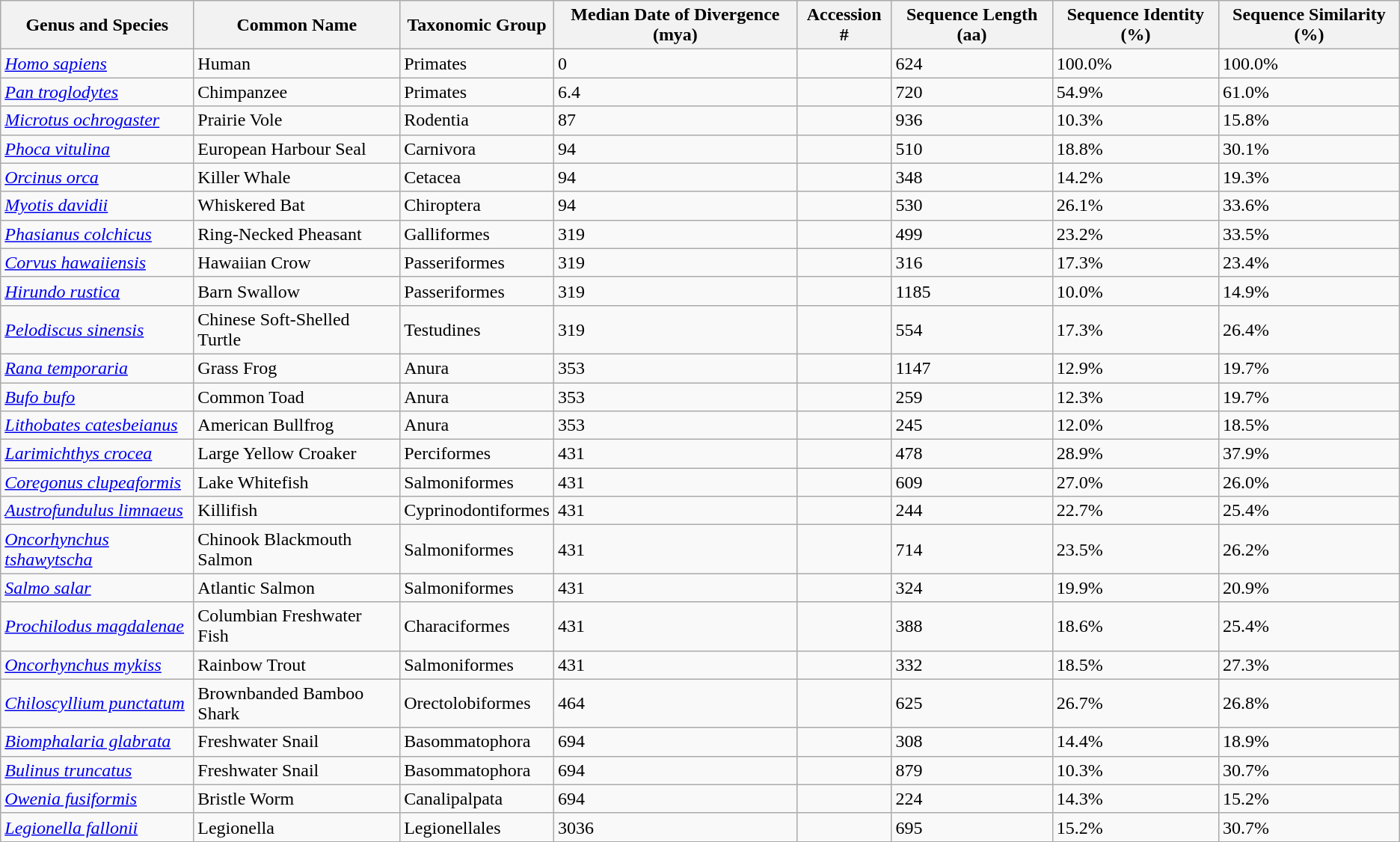<table class="wikitable mw-collapsible">
<tr>
<th>Genus and Species</th>
<th>Common Name</th>
<th>Taxonomic Group</th>
<th>Median Date of Divergence (mya)</th>
<th>Accession #</th>
<th>Sequence Length (aa)</th>
<th>Sequence Identity (%)</th>
<th>Sequence Similarity (%)</th>
</tr>
<tr>
<td><em><a href='#'>Homo sapiens</a></em></td>
<td>Human</td>
<td>Primates</td>
<td>0</td>
<td></td>
<td>624</td>
<td>100.0%</td>
<td>100.0%</td>
</tr>
<tr>
<td><em><a href='#'>Pan troglodytes</a></em></td>
<td>Chimpanzee</td>
<td>Primates</td>
<td>6.4</td>
<td></td>
<td>720</td>
<td>54.9%</td>
<td>61.0%</td>
</tr>
<tr>
<td><em><a href='#'>Microtus ochrogaster</a></em></td>
<td>Prairie Vole</td>
<td>Rodentia</td>
<td>87</td>
<td></td>
<td>936</td>
<td>10.3%</td>
<td>15.8%</td>
</tr>
<tr>
<td><em><a href='#'>Phoca vitulina</a></em></td>
<td>European Harbour Seal</td>
<td>Carnivora</td>
<td>94</td>
<td></td>
<td>510</td>
<td>18.8%</td>
<td>30.1%</td>
</tr>
<tr>
<td><em><a href='#'>Orcinus orca</a></em></td>
<td>Killer Whale</td>
<td>Cetacea</td>
<td>94</td>
<td></td>
<td>348</td>
<td>14.2%</td>
<td>19.3%</td>
</tr>
<tr>
<td><em><a href='#'>Myotis davidii</a></em></td>
<td>Whiskered Bat</td>
<td>Chiroptera</td>
<td>94</td>
<td></td>
<td>530</td>
<td>26.1%</td>
<td>33.6%</td>
</tr>
<tr>
<td><em><a href='#'>Phasianus colchicus</a></em></td>
<td>Ring-Necked Pheasant</td>
<td>Galliformes</td>
<td>319</td>
<td></td>
<td>499</td>
<td>23.2%</td>
<td>33.5%</td>
</tr>
<tr>
<td><em><a href='#'>Corvus hawaiiensis</a></em></td>
<td>Hawaiian Crow</td>
<td>Passeriformes</td>
<td>319</td>
<td></td>
<td>316</td>
<td>17.3%</td>
<td>23.4%</td>
</tr>
<tr>
<td><em><a href='#'>Hirundo rustica</a></em></td>
<td>Barn Swallow</td>
<td>Passeriformes</td>
<td>319</td>
<td></td>
<td>1185</td>
<td>10.0%</td>
<td>14.9%</td>
</tr>
<tr>
<td><em><a href='#'>Pelodiscus sinensis</a></em></td>
<td>Chinese Soft-Shelled Turtle</td>
<td>Testudines</td>
<td>319</td>
<td></td>
<td>554</td>
<td>17.3%</td>
<td>26.4%</td>
</tr>
<tr>
<td><em><a href='#'>Rana temporaria</a></em></td>
<td>Grass Frog</td>
<td>Anura</td>
<td>353</td>
<td></td>
<td>1147</td>
<td>12.9%</td>
<td>19.7%</td>
</tr>
<tr>
<td><em><a href='#'>Bufo bufo</a></em></td>
<td>Common Toad</td>
<td>Anura</td>
<td>353</td>
<td></td>
<td>259</td>
<td>12.3%</td>
<td>19.7%</td>
</tr>
<tr>
<td><em><a href='#'>Lithobates catesbeianus</a></em></td>
<td>American Bullfrog</td>
<td>Anura</td>
<td>353</td>
<td></td>
<td>245</td>
<td>12.0%</td>
<td>18.5%</td>
</tr>
<tr>
<td><em><a href='#'>Larimichthys crocea</a></em></td>
<td>Large Yellow Croaker</td>
<td>Perciformes</td>
<td>431</td>
<td></td>
<td>478</td>
<td>28.9%</td>
<td>37.9%</td>
</tr>
<tr>
<td><em><a href='#'>Coregonus clupeaformis</a></em></td>
<td>Lake Whitefish</td>
<td>Salmoniformes</td>
<td>431</td>
<td></td>
<td>609</td>
<td>27.0%</td>
<td>26.0%</td>
</tr>
<tr>
<td><em><a href='#'>Austrofundulus limnaeus</a></em></td>
<td>Killifish</td>
<td>Cyprinodontiformes</td>
<td>431</td>
<td></td>
<td>244</td>
<td>22.7%</td>
<td>25.4%</td>
</tr>
<tr>
<td><em><a href='#'>Oncorhynchus tshawytscha</a></em></td>
<td>Chinook Blackmouth Salmon</td>
<td>Salmoniformes</td>
<td>431</td>
<td></td>
<td>714</td>
<td>23.5%</td>
<td>26.2%</td>
</tr>
<tr>
<td><em><a href='#'>Salmo salar</a></em></td>
<td>Atlantic Salmon</td>
<td>Salmoniformes</td>
<td>431</td>
<td></td>
<td>324</td>
<td>19.9%</td>
<td>20.9%</td>
</tr>
<tr>
<td><em><a href='#'>Prochilodus magdalenae</a></em></td>
<td>Columbian Freshwater Fish</td>
<td>Characiformes</td>
<td>431</td>
<td></td>
<td>388</td>
<td>18.6%</td>
<td>25.4%</td>
</tr>
<tr>
<td><em><a href='#'>Oncorhynchus mykiss</a></em></td>
<td>Rainbow Trout</td>
<td>Salmoniformes</td>
<td>431</td>
<td></td>
<td>332</td>
<td>18.5%</td>
<td>27.3%</td>
</tr>
<tr>
<td><em><a href='#'>Chiloscyllium punctatum</a></em></td>
<td>Brownbanded Bamboo Shark</td>
<td>Orectolobiformes</td>
<td>464</td>
<td></td>
<td>625</td>
<td>26.7%</td>
<td>26.8%</td>
</tr>
<tr>
<td><em><a href='#'>Biomphalaria glabrata</a></em></td>
<td>Freshwater Snail</td>
<td>Basommatophora</td>
<td>694</td>
<td></td>
<td>308</td>
<td>14.4%</td>
<td>18.9%</td>
</tr>
<tr>
<td><em><a href='#'>Bulinus truncatus</a></em></td>
<td>Freshwater Snail</td>
<td>Basommatophora</td>
<td>694</td>
<td></td>
<td>879</td>
<td>10.3%</td>
<td>30.7%</td>
</tr>
<tr>
<td><em><a href='#'>Owenia fusiformis</a></em></td>
<td>Bristle Worm</td>
<td>Canalipalpata</td>
<td>694</td>
<td></td>
<td>224</td>
<td>14.3%</td>
<td>15.2%</td>
</tr>
<tr>
<td><em><a href='#'>Legionella fallonii</a></em></td>
<td>Legionella</td>
<td>Legionellales</td>
<td>3036</td>
<td></td>
<td>695</td>
<td>15.2%</td>
<td>30.7%</td>
</tr>
</table>
